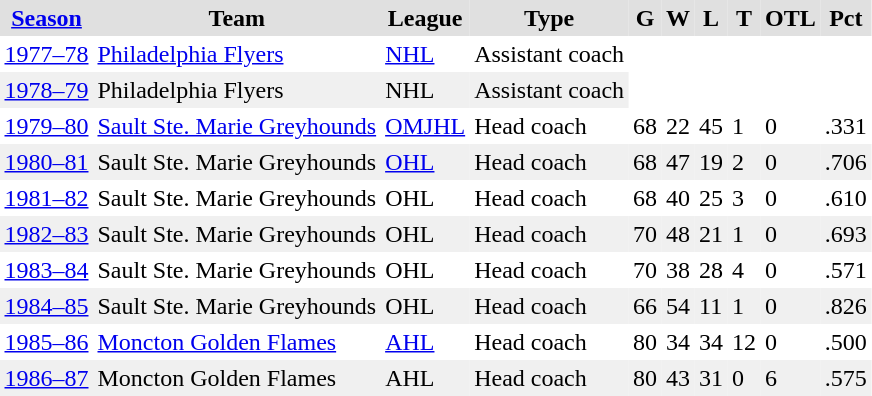<table cellSpacing="0" cellPadding="3" border="0">
<tr align="centre" bgColor="#e0e0e0">
<th align="centre"><a href='#'>Season</a></th>
<th align="centre">Team</th>
<th align="centre">League</th>
<th align="centre">Type</th>
<th align="centre">G</th>
<th align="centre">W</th>
<th align="centre">L</th>
<th align="centre">T</th>
<th align="centre">OTL</th>
<th align="centre">Pct</th>
</tr>
<tr align="centre">
<td><a href='#'>1977–78</a></td>
<td><a href='#'>Philadelphia Flyers</a></td>
<td><a href='#'>NHL</a></td>
<td>Assistant coach</td>
</tr>
<tr align="centre" bgColor="#f0f0f0">
<td><a href='#'>1978–79</a></td>
<td>Philadelphia Flyers</td>
<td>NHL</td>
<td>Assistant coach</td>
</tr>
<tr align="centre">
<td><a href='#'>1979–80</a></td>
<td><a href='#'>Sault Ste. Marie Greyhounds</a></td>
<td><a href='#'>OMJHL</a></td>
<td>Head coach</td>
<td>68</td>
<td>22</td>
<td>45</td>
<td>1</td>
<td>0</td>
<td>.331</td>
</tr>
<tr align="centre" bgColor="#f0f0f0">
<td><a href='#'>1980–81</a></td>
<td>Sault Ste. Marie Greyhounds</td>
<td><a href='#'>OHL</a></td>
<td>Head coach</td>
<td>68</td>
<td>47</td>
<td>19</td>
<td>2</td>
<td>0</td>
<td>.706</td>
</tr>
<tr align="centre">
<td><a href='#'>1981–82</a></td>
<td>Sault Ste. Marie Greyhounds</td>
<td>OHL</td>
<td>Head coach</td>
<td>68</td>
<td>40</td>
<td>25</td>
<td>3</td>
<td>0</td>
<td>.610</td>
</tr>
<tr align="centre" bgColor="#f0f0f0">
<td><a href='#'>1982–83</a></td>
<td>Sault Ste. Marie Greyhounds</td>
<td>OHL</td>
<td>Head coach</td>
<td>70</td>
<td>48</td>
<td>21</td>
<td>1</td>
<td>0</td>
<td>.693</td>
</tr>
<tr align="centre">
<td><a href='#'>1983–84</a></td>
<td>Sault Ste. Marie Greyhounds</td>
<td>OHL</td>
<td>Head coach</td>
<td>70</td>
<td>38</td>
<td>28</td>
<td>4</td>
<td>0</td>
<td>.571</td>
</tr>
<tr align="centre" bgColor="#f0f0f0">
<td><a href='#'>1984–85</a></td>
<td>Sault Ste. Marie Greyhounds</td>
<td>OHL</td>
<td>Head coach</td>
<td>66</td>
<td>54</td>
<td>11</td>
<td>1</td>
<td>0</td>
<td>.826</td>
</tr>
<tr align="centre">
<td><a href='#'>1985–86</a></td>
<td><a href='#'>Moncton Golden Flames</a></td>
<td><a href='#'>AHL</a></td>
<td>Head coach</td>
<td>80</td>
<td>34</td>
<td>34</td>
<td>12</td>
<td>0</td>
<td>.500</td>
</tr>
<tr align="centre" bgColor="#f0f0f0">
<td><a href='#'>1986–87</a></td>
<td>Moncton Golden Flames</td>
<td>AHL</td>
<td>Head coach</td>
<td>80</td>
<td>43</td>
<td>31</td>
<td>0</td>
<td>6</td>
<td>.575</td>
</tr>
</table>
